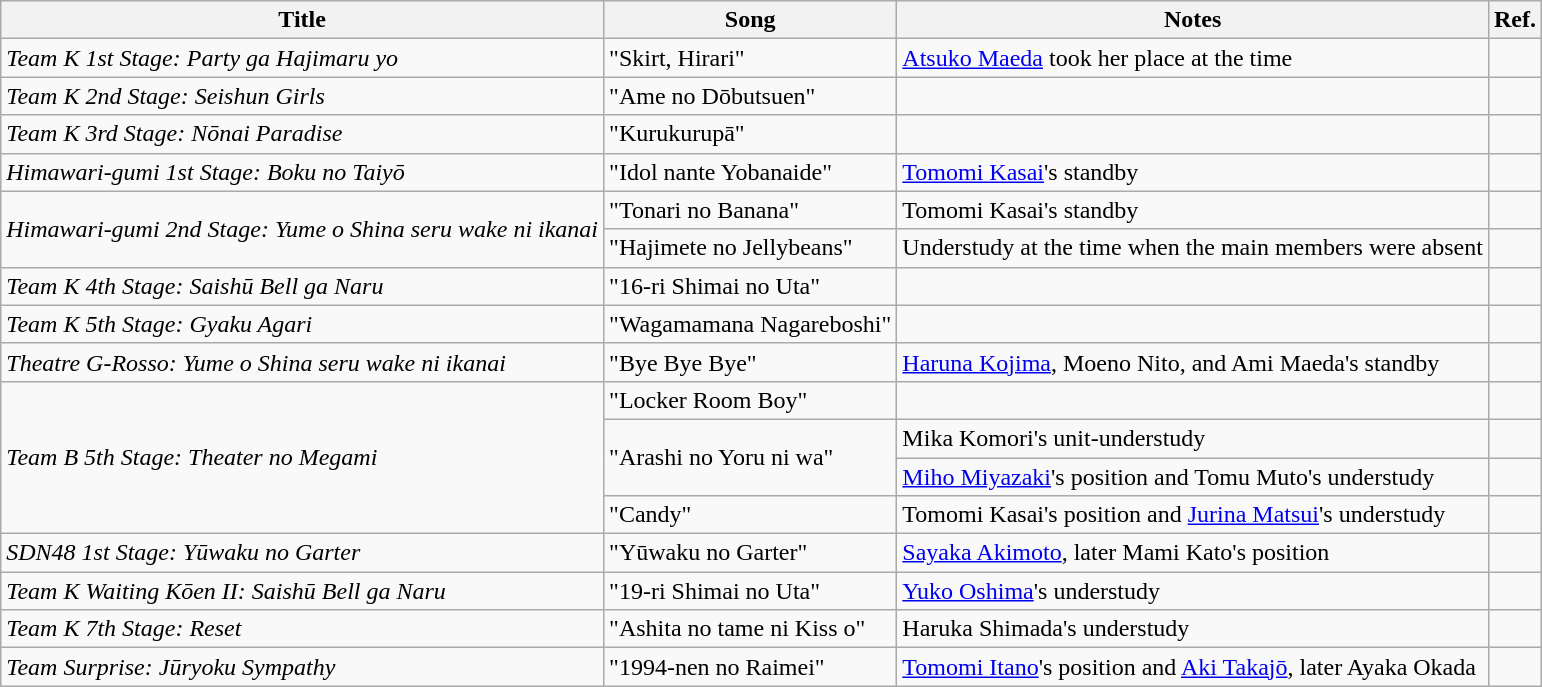<table class="wikitable">
<tr>
<th>Title</th>
<th>Song</th>
<th>Notes</th>
<th>Ref.</th>
</tr>
<tr>
<td><em>Team K 1st Stage: Party ga Hajimaru yo</em></td>
<td>"Skirt, Hirari"</td>
<td><a href='#'>Atsuko Maeda</a> took her place at the time</td>
<td></td>
</tr>
<tr>
<td><em>Team K 2nd Stage: Seishun Girls</em></td>
<td>"Ame no Dōbutsuen"</td>
<td></td>
<td></td>
</tr>
<tr>
<td><em>Team K 3rd Stage: Nōnai Paradise</em></td>
<td>"Kurukurupā"</td>
<td></td>
<td></td>
</tr>
<tr>
<td><em>Himawari-gumi 1st Stage: Boku no Taiyō</em></td>
<td>"Idol nante Yobanaide"</td>
<td><a href='#'>Tomomi Kasai</a>'s standby</td>
<td></td>
</tr>
<tr>
<td rowspan="2"><em>Himawari-gumi 2nd Stage: Yume o Shina seru wake ni ikanai</em></td>
<td>"Tonari no Banana"</td>
<td>Tomomi Kasai's standby</td>
<td></td>
</tr>
<tr>
<td>"Hajimete no Jellybeans"</td>
<td>Understudy at the time when the main members were absent</td>
<td></td>
</tr>
<tr>
<td><em>Team K 4th Stage: Saishū Bell ga Naru</em></td>
<td>"16-ri Shimai no Uta"</td>
<td></td>
<td></td>
</tr>
<tr>
<td><em>Team K 5th Stage: Gyaku Agari</em></td>
<td>"Wagamamana Nagareboshi"</td>
<td></td>
<td></td>
</tr>
<tr>
<td><em>Theatre G-Rosso: Yume o Shina seru wake ni ikanai</em></td>
<td>"Bye Bye Bye"</td>
<td><a href='#'>Haruna Kojima</a>, Moeno Nito, and Ami Maeda's standby</td>
<td></td>
</tr>
<tr>
<td rowspan="4"><em>Team B 5th Stage: Theater no Megami</em></td>
<td>"Locker Room Boy"</td>
<td></td>
<td></td>
</tr>
<tr>
<td rowspan="2">"Arashi no Yoru ni wa"</td>
<td>Mika Komori's unit-understudy</td>
<td></td>
</tr>
<tr>
<td><a href='#'>Miho Miyazaki</a>'s position and Tomu Muto's understudy</td>
<td></td>
</tr>
<tr>
<td>"Candy"</td>
<td>Tomomi Kasai's position and <a href='#'>Jurina Matsui</a>'s understudy</td>
<td></td>
</tr>
<tr>
<td><em>SDN48 1st Stage: Yūwaku no Garter</em></td>
<td>"Yūwaku no Garter"</td>
<td><a href='#'>Sayaka Akimoto</a>, later Mami Kato's position</td>
<td></td>
</tr>
<tr>
<td><em>Team K Waiting Kōen II: Saishū Bell ga Naru</em></td>
<td>"19-ri Shimai no Uta"</td>
<td><a href='#'>Yuko Oshima</a>'s understudy</td>
<td></td>
</tr>
<tr>
<td><em>Team K 7th Stage: Reset</em></td>
<td>"Ashita no tame ni Kiss o"</td>
<td>Haruka Shimada's understudy</td>
<td></td>
</tr>
<tr>
<td><em>Team Surprise: Jūryoku Sympathy</em></td>
<td>"1994-nen no Raimei"</td>
<td><a href='#'>Tomomi Itano</a>'s position and <a href='#'>Aki Takajō</a>, later Ayaka Okada</td>
<td></td>
</tr>
</table>
